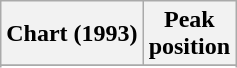<table class="wikitable sortable">
<tr>
<th>Chart (1993)</th>
<th>Peak<br>position</th>
</tr>
<tr>
</tr>
<tr>
</tr>
<tr>
</tr>
</table>
